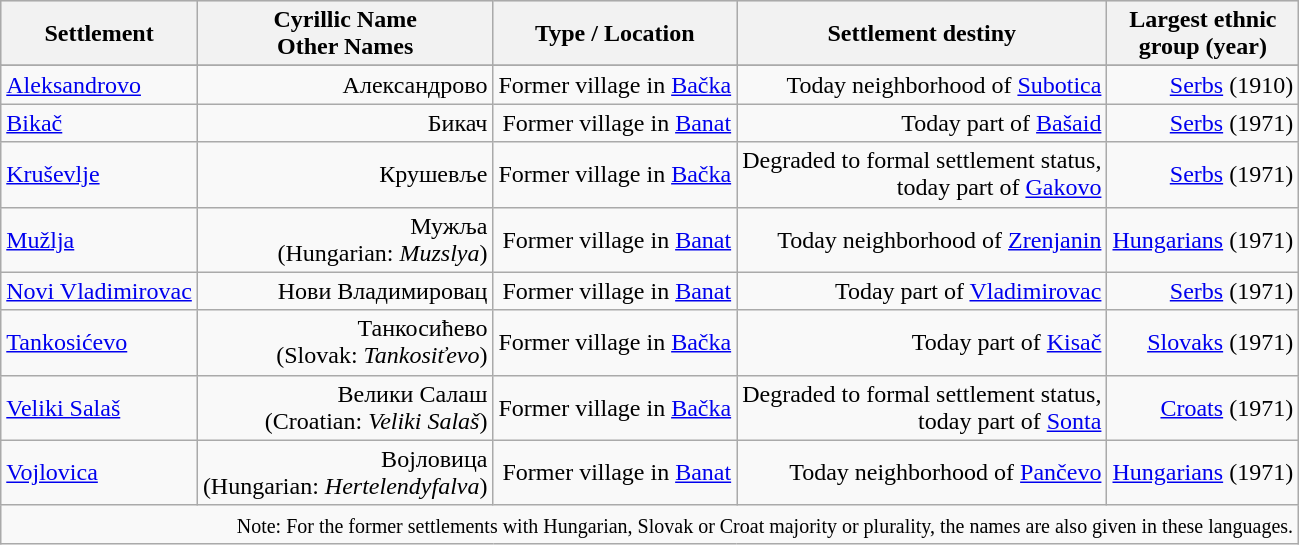<table class="wikitable" style="text-align: right;">
<tr bgcolor="#e0e0e0">
<th rowspan="1">Settlement</th>
<th colspan="1">Cyrillic Name<br>Other Names</th>
<th colspan="1">Type / Location</th>
<th colspan="1">Settlement destiny</th>
<th colspan="1">Largest ethnic<br>group (year)</th>
</tr>
<tr bgcolor="#e0e0e0">
</tr>
<tr>
<td align="left"><a href='#'>Aleksandrovo</a></td>
<td>Александрово</td>
<td>Former village in <a href='#'>Bačka</a></td>
<td>Today neighborhood of <a href='#'>Subotica</a></td>
<td><a href='#'>Serbs</a> (1910)</td>
</tr>
<tr>
<td align="left"><a href='#'>Bikač</a></td>
<td>Бикач</td>
<td>Former village in <a href='#'>Banat</a></td>
<td>Today part of <a href='#'>Bašaid</a></td>
<td><a href='#'>Serbs</a> (1971)</td>
</tr>
<tr>
<td align="left"><a href='#'>Kruševlje</a></td>
<td>Крушевље</td>
<td>Former village in <a href='#'>Bačka</a></td>
<td>Degraded to formal settlement status,<br>today part of <a href='#'>Gakovo</a></td>
<td><a href='#'>Serbs</a> (1971)</td>
</tr>
<tr>
<td align="left"><a href='#'>Mužlja</a></td>
<td>Мужља<br>(Hungarian: <em>Muzslya</em>)</td>
<td>Former village in <a href='#'>Banat</a></td>
<td>Today neighborhood of <a href='#'>Zrenjanin</a></td>
<td><a href='#'>Hungarians</a> (1971)</td>
</tr>
<tr>
<td align="left"><a href='#'>Novi Vladimirovac</a></td>
<td>Нови Владимировац</td>
<td>Former village in <a href='#'>Banat</a></td>
<td>Today part of <a href='#'>Vladimirovac</a></td>
<td><a href='#'>Serbs</a> (1971)</td>
</tr>
<tr>
<td align="left"><a href='#'>Tankosićevo</a></td>
<td>Танкосићево<br>(Slovak: <em>Tankosiťevo</em>)</td>
<td>Former village in <a href='#'>Bačka</a></td>
<td>Today part of <a href='#'>Kisač</a></td>
<td><a href='#'>Slovaks</a> (1971)</td>
</tr>
<tr>
<td align="left"><a href='#'>Veliki Salaš</a></td>
<td>Велики Салаш<br>(Croatian: <em>Veliki Salaš</em>)</td>
<td>Former village in <a href='#'>Bačka</a></td>
<td>Degraded to formal settlement status,<br>today part of <a href='#'>Sonta</a></td>
<td><a href='#'>Croats</a> (1971)</td>
</tr>
<tr>
<td align="left"><a href='#'>Vojlovica</a></td>
<td>Војловица<br>(Hungarian: <em>Hertelendyfalva</em>)</td>
<td>Former village in <a href='#'>Banat</a></td>
<td>Today neighborhood of <a href='#'>Pančevo</a></td>
<td><a href='#'>Hungarians</a> (1971)</td>
</tr>
<tr>
<td colspan="19"><small>Note: For the former settlements with Hungarian, Slovak or Croat majority or plurality, the names are also given in these languages.</small></td>
</tr>
</table>
